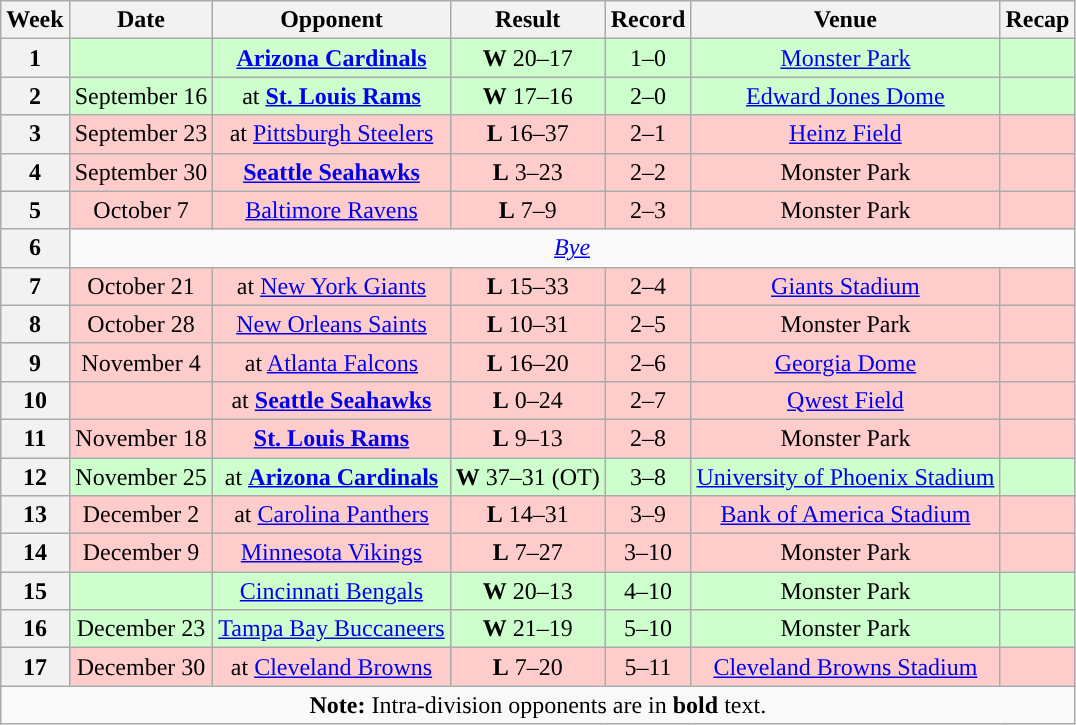<table class="wikitable" style="text-align:center">
<tr>
<th>Week</th>
<th>Date</th>
<th>Opponent</th>
<th>Result</th>
<th>Record</th>
<th>Venue</th>
<th>Recap</th>
</tr>
<tr style="background:#cfc">
<th>1</th>
<td></td>
<td><strong><a href='#'>Arizona Cardinals</a></strong></td>
<td><strong>W</strong> 20–17</td>
<td>1–0</td>
<td><a href='#'>Monster Park</a></td>
<td></td>
</tr>
<tr style="background:#cfc">
<th>2</th>
<td>September 16</td>
<td>at <strong><a href='#'>St. Louis Rams</a></strong></td>
<td><strong>W</strong> 17–16</td>
<td>2–0</td>
<td><a href='#'>Edward Jones Dome</a></td>
<td></td>
</tr>
<tr style="background:#fcc">
<th>3</th>
<td>September 23</td>
<td>at <a href='#'>Pittsburgh Steelers</a></td>
<td><strong>L</strong> 16–37</td>
<td>2–1</td>
<td><a href='#'>Heinz Field</a></td>
<td></td>
</tr>
<tr style="background:#fcc">
<th>4</th>
<td>September 30</td>
<td><strong><a href='#'>Seattle Seahawks</a></strong></td>
<td><strong>L</strong> 3–23</td>
<td>2–2</td>
<td>Monster Park</td>
<td></td>
</tr>
<tr style="background:#fcc">
<th>5</th>
<td>October 7</td>
<td><a href='#'>Baltimore Ravens</a></td>
<td><strong>L</strong> 7–9</td>
<td>2–3</td>
<td>Monster Park</td>
<td></td>
</tr>
<tr>
<th>6</th>
<td colspan=6><em><a href='#'>Bye</a></em></td>
</tr>
<tr style="background:#fcc">
<th>7</th>
<td>October 21</td>
<td>at <a href='#'>New York Giants</a></td>
<td><strong>L</strong> 15–33</td>
<td>2–4</td>
<td><a href='#'>Giants Stadium</a></td>
<td></td>
</tr>
<tr style="background:#fcc">
<th>8</th>
<td>October 28</td>
<td><a href='#'>New Orleans Saints</a></td>
<td><strong>L</strong> 10–31</td>
<td>2–5</td>
<td>Monster Park</td>
<td></td>
</tr>
<tr style="background:#fcc">
<th>9</th>
<td>November 4</td>
<td>at <a href='#'>Atlanta Falcons</a></td>
<td><strong>L</strong> 16–20</td>
<td>2–6</td>
<td><a href='#'>Georgia Dome</a></td>
<td></td>
</tr>
<tr style="background:#fcc">
<th>10</th>
<td></td>
<td>at <strong><a href='#'>Seattle Seahawks</a></strong></td>
<td><strong>L</strong> 0–24</td>
<td>2–7</td>
<td><a href='#'>Qwest Field</a></td>
<td></td>
</tr>
<tr style="background:#fcc">
<th>11</th>
<td>November 18</td>
<td><strong><a href='#'>St. Louis Rams</a></strong></td>
<td><strong>L</strong> 9–13</td>
<td>2–8</td>
<td>Monster Park</td>
<td></td>
</tr>
<tr style="background:#cfc">
<th>12</th>
<td>November 25</td>
<td>at <strong><a href='#'>Arizona Cardinals</a></strong></td>
<td><strong>W</strong> 37–31 (OT)</td>
<td>3–8</td>
<td><a href='#'>University of Phoenix Stadium</a></td>
<td></td>
</tr>
<tr style="background:#fcc">
<th>13</th>
<td>December 2</td>
<td>at <a href='#'>Carolina Panthers</a></td>
<td><strong>L</strong> 14–31</td>
<td>3–9</td>
<td><a href='#'>Bank of America Stadium</a></td>
<td></td>
</tr>
<tr style="background:#fcc">
<th>14</th>
<td>December 9</td>
<td><a href='#'>Minnesota Vikings</a></td>
<td><strong>L</strong> 7–27</td>
<td>3–10</td>
<td>Monster Park</td>
<td></td>
</tr>
<tr style="background:#cfc">
<th>15</th>
<td></td>
<td><a href='#'>Cincinnati Bengals</a></td>
<td><strong>W</strong> 20–13</td>
<td>4–10</td>
<td>Monster Park</td>
<td></td>
</tr>
<tr style="background:#cfc">
<th>16</th>
<td>December 23</td>
<td><a href='#'>Tampa Bay Buccaneers</a></td>
<td><strong>W</strong> 21–19</td>
<td>5–10</td>
<td>Monster Park</td>
<td></td>
</tr>
<tr style="background:#fcc">
<th>17</th>
<td>December 30</td>
<td>at <a href='#'>Cleveland Browns</a></td>
<td><strong>L</strong> 7–20</td>
<td>5–11</td>
<td><a href='#'>Cleveland Browns Stadium</a></td>
<td></td>
</tr>
<tr>
<td colspan="8"><strong>Note:</strong> Intra-division opponents are in <strong>bold</strong> text.</td>
</tr>
</table>
